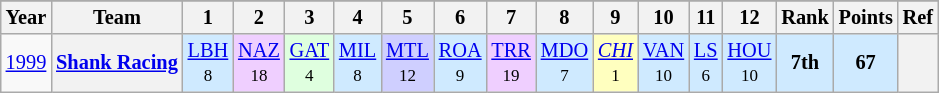<table class="wikitable" style="text-align:center; font-size:85%">
<tr>
</tr>
<tr>
<th>Year</th>
<th>Team</th>
<th>1</th>
<th>2</th>
<th>3</th>
<th>4</th>
<th>5</th>
<th>6</th>
<th>7</th>
<th>8</th>
<th>9</th>
<th>10</th>
<th>11</th>
<th>12</th>
<th>Rank</th>
<th>Points</th>
<th>Ref</th>
</tr>
<tr>
<td><a href='#'>1999</a></td>
<th nowrap><a href='#'>Shank Racing</a></th>
<td style="background:#CFEAFF;"><a href='#'>LBH</a><br><small>8</small></td>
<td style="background:#EFCFFF;"><a href='#'>NAZ</a><br><small>18</small></td>
<td style="background:#DFFFDF;"><a href='#'>GAT</a><br><small>4</small></td>
<td style="background:#CFEAFF;"><a href='#'>MIL</a><br><small>8</small></td>
<td style="background:#CFCFFF;"><a href='#'>MTL</a><br><small>12</small></td>
<td style="background:#CFEAFF;"><a href='#'>ROA</a><br><small>9</small></td>
<td style="background:#EFCFFF;"><a href='#'>TRR</a><br><small>19</small></td>
<td style="background:#CFEAFF;"><a href='#'>MDO</a><br><small>7</small></td>
<td style="background:#FFFFBF;"><em><a href='#'>CHI</a></em><br><small>1</small></td>
<td style="background:#CFEAFF;"><a href='#'>VAN</a><br><small>10</small></td>
<td style="background:#CFEAFF;"><a href='#'>LS</a><br><small>6</small></td>
<td style="background:#CFEAFF;"><a href='#'>HOU</a><br><small>10</small></td>
<th style="background:#CFEAFF;">7th</th>
<th style="background:#CFEAFF;">67</th>
<th></th>
</tr>
</table>
